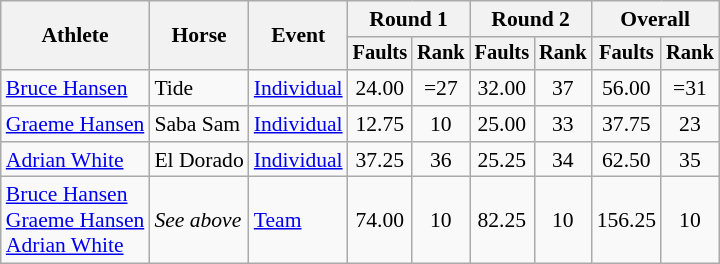<table class=wikitable style="font-size:90%">
<tr>
<th rowspan="2">Athlete</th>
<th rowspan="2">Horse</th>
<th rowspan="2">Event</th>
<th colspan="2">Round 1</th>
<th colspan="2">Round 2</th>
<th colspan="2">Overall</th>
</tr>
<tr style="font-size:95%">
<th>Faults</th>
<th>Rank</th>
<th>Faults</th>
<th>Rank</th>
<th>Faults</th>
<th>Rank</th>
</tr>
<tr align=center>
<td align=left><a href='#'>Bruce Hansen</a></td>
<td align=left>Tide</td>
<td align=left><a href='#'>Individual</a></td>
<td>24.00</td>
<td>=27</td>
<td>32.00</td>
<td>37</td>
<td>56.00</td>
<td>=31</td>
</tr>
<tr align=center>
<td align=left><a href='#'>Graeme Hansen</a></td>
<td align=left>Saba Sam</td>
<td align=left><a href='#'>Individual</a></td>
<td>12.75</td>
<td>10</td>
<td>25.00</td>
<td>33</td>
<td>37.75</td>
<td>23</td>
</tr>
<tr align=center>
<td align=left><a href='#'>Adrian White</a></td>
<td align=left>El Dorado</td>
<td align=left><a href='#'>Individual</a></td>
<td>37.25</td>
<td>36</td>
<td>25.25</td>
<td>34</td>
<td>62.50</td>
<td>35</td>
</tr>
<tr align=center>
<td align=left><a href='#'>Bruce Hansen</a><br><a href='#'>Graeme Hansen</a><br><a href='#'>Adrian White</a></td>
<td align=left><em>See above</em></td>
<td align=left><a href='#'>Team</a></td>
<td>74.00</td>
<td>10</td>
<td>82.25</td>
<td>10</td>
<td>156.25</td>
<td>10</td>
</tr>
</table>
